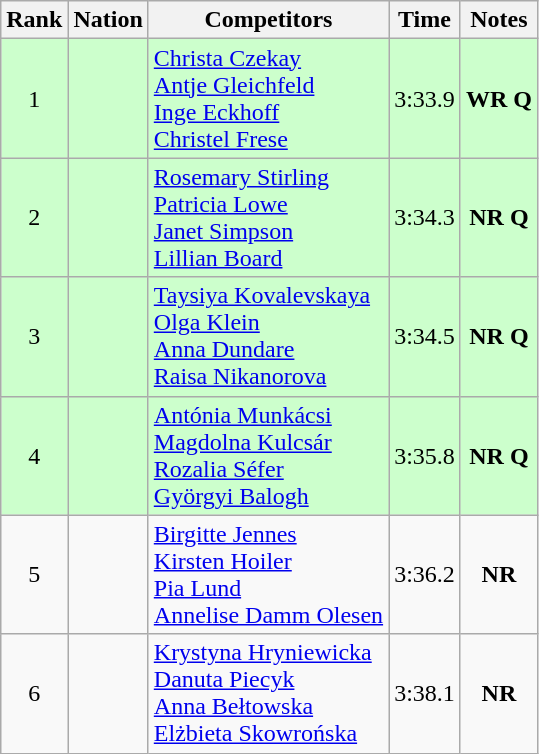<table class="wikitable sortable" style="text-align:center">
<tr>
<th>Rank</th>
<th>Nation</th>
<th>Competitors</th>
<th>Time</th>
<th>Notes</th>
</tr>
<tr bgcolor=ccffcc>
<td>1</td>
<td align=left></td>
<td align=left><a href='#'>Christa Czekay</a><br><a href='#'>Antje Gleichfeld</a><br><a href='#'>Inge Eckhoff</a><br><a href='#'>Christel Frese</a></td>
<td>3:33.9</td>
<td><strong>WR Q</strong></td>
</tr>
<tr bgcolor=ccffcc>
<td>2</td>
<td align=left></td>
<td align=left><a href='#'>Rosemary Stirling</a><br><a href='#'>Patricia Lowe</a><br><a href='#'>Janet Simpson</a><br><a href='#'>Lillian Board</a></td>
<td>3:34.3</td>
<td><strong>NR Q</strong></td>
</tr>
<tr bgcolor=ccffcc>
<td>3</td>
<td align=left></td>
<td align=left><a href='#'>Taysiya Kovalevskaya</a><br><a href='#'>Olga Klein</a><br><a href='#'>Anna Dundare</a><br><a href='#'>Raisa Nikanorova</a></td>
<td>3:34.5</td>
<td><strong>NR Q</strong></td>
</tr>
<tr bgcolor=ccffcc>
<td>4</td>
<td align=left></td>
<td align=left><a href='#'>Antónia Munkácsi</a><br><a href='#'>Magdolna Kulcsár</a><br><a href='#'>Rozalia Séfer</a><br><a href='#'>Györgyi Balogh</a></td>
<td>3:35.8</td>
<td><strong>NR Q</strong></td>
</tr>
<tr>
<td>5</td>
<td align=left></td>
<td align=left><a href='#'>Birgitte Jennes</a><br><a href='#'>Kirsten Hoiler</a><br><a href='#'>Pia Lund</a><br><a href='#'>Annelise Damm Olesen</a></td>
<td>3:36.2</td>
<td><strong>NR</strong></td>
</tr>
<tr>
<td>6</td>
<td align=left></td>
<td align=left><a href='#'>Krystyna Hryniewicka</a><br><a href='#'>Danuta Piecyk</a><br><a href='#'>Anna Bełtowska</a><br><a href='#'>Elżbieta Skowrońska</a></td>
<td>3:38.1</td>
<td><strong>NR</strong></td>
</tr>
</table>
